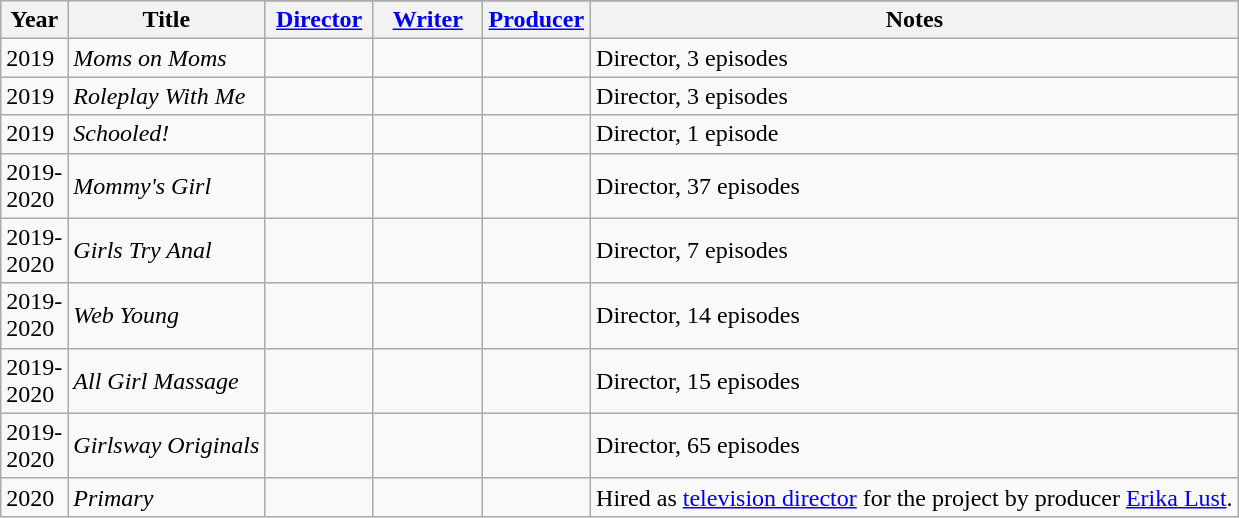<table class="wikitable">
<tr>
<th rowspan="2" style="width:33px;">Year</th>
<th rowspan="2">Title</th>
</tr>
<tr>
<th width=65><a href='#'>Director</a></th>
<th width=65><a href='#'>Writer</a></th>
<th width=65><a href='#'>Producer</a></th>
<th scope="col">Notes</th>
</tr>
<tr>
<td>2019</td>
<td><em>Moms on Moms</em></td>
<td></td>
<td></td>
<td></td>
<td>Director, 3 episodes</td>
</tr>
<tr>
<td>2019</td>
<td><em>Roleplay With Me</em></td>
<td></td>
<td></td>
<td></td>
<td>Director, 3 episodes</td>
</tr>
<tr>
<td>2019</td>
<td><em>Schooled!</em></td>
<td></td>
<td></td>
<td></td>
<td>Director, 1 episode</td>
</tr>
<tr>
<td>2019-2020</td>
<td><em>Mommy's Girl</em></td>
<td></td>
<td></td>
<td></td>
<td>Director, 37 episodes</td>
</tr>
<tr>
<td>2019-2020</td>
<td><em>Girls Try Anal</em></td>
<td></td>
<td></td>
<td></td>
<td>Director, 7 episodes</td>
</tr>
<tr>
<td>2019-2020</td>
<td><em>Web Young</em></td>
<td></td>
<td></td>
<td></td>
<td>Director, 14 episodes</td>
</tr>
<tr>
<td>2019-2020</td>
<td><em>All Girl Massage</em></td>
<td></td>
<td></td>
<td></td>
<td>Director, 15 episodes</td>
</tr>
<tr>
<td>2019-2020</td>
<td><em>Girlsway Originals</em></td>
<td></td>
<td></td>
<td></td>
<td>Director, 65 episodes</td>
</tr>
<tr>
<td>2020</td>
<td><em>Primary</em></td>
<td></td>
<td></td>
<td></td>
<td>Hired as <a href='#'>television director</a> for the project by producer <a href='#'>Erika Lust</a>.</td>
</tr>
</table>
